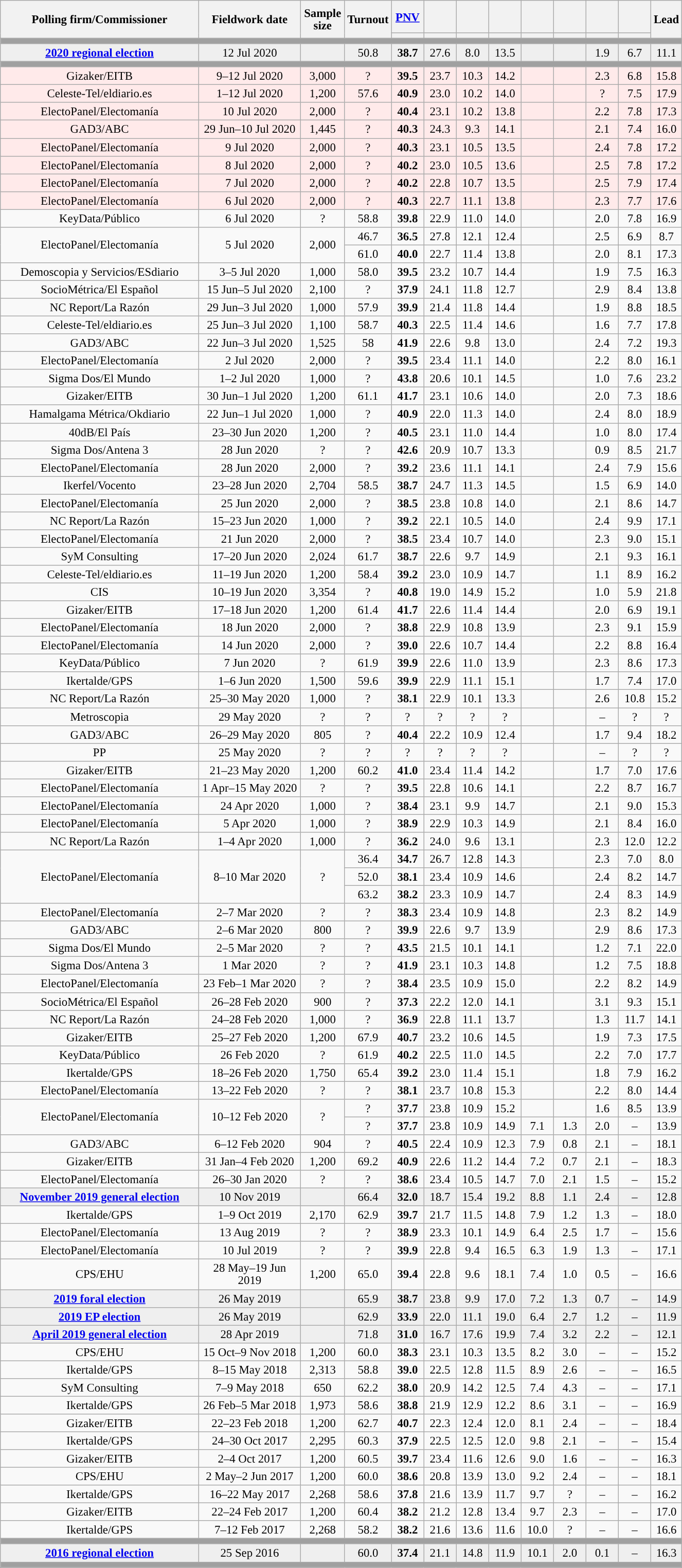<table class="wikitable collapsible collapsed" style="text-align:center; font-size:95%; line-height:16px;">
<tr style="height:42px;">
<th style="width:250px;" rowspan="2">Polling firm/Commissioner</th>
<th style="width:125px;" rowspan="2">Fieldwork date</th>
<th style="width:50px;" rowspan="2">Sample size</th>
<th style="width:45px;" rowspan="2">Turnout</th>
<th style="width:35px;"><a href='#'>PNV</a></th>
<th style="width:35px;"></th>
<th style="width:35px;"></th>
<th style="width:35px;"></th>
<th style="width:35px;"></th>
<th style="width:35px;"></th>
<th style="width:35px;"></th>
<th style="width:35px;"></th>
<th style="width:30px;" rowspan="2">Lead</th>
</tr>
<tr>
<th style="color:inherit;background:"></th>
<th style="color:inherit;background:"></th>
<th style="color:inherit;background:"></th>
<th style="color:inherit;background:"></th>
<th style="color:inherit;background:"></th>
<th style="color:inherit;background:"></th>
<th style="color:inherit;background:"></th>
<th style="color:inherit;background:"></th>
</tr>
<tr>
<td colspan="13" style="background:#A0A0A0"></td>
</tr>
<tr style="background:#EFEFEF;">
<td><strong><a href='#'>2020 regional election</a></strong></td>
<td>12 Jul 2020</td>
<td></td>
<td>50.8</td>
<td><strong>38.7</strong><br></td>
<td>27.6<br></td>
<td>8.0<br></td>
<td>13.5<br></td>
<td></td>
<td></td>
<td>1.9<br></td>
<td>6.7<br></td>
<td style="background:">11.1</td>
</tr>
<tr>
<td colspan="13" style="background:#A0A0A0"></td>
</tr>
<tr style="background:#FFEAEA;">
<td>Gizaker/EITB</td>
<td>9–12 Jul 2020</td>
<td>3,000</td>
<td>?</td>
<td><strong>39.5</strong><br></td>
<td>23.7<br></td>
<td>10.3<br></td>
<td>14.2<br></td>
<td></td>
<td></td>
<td>2.3<br></td>
<td>6.8<br></td>
<td style="background:">15.8</td>
</tr>
<tr style="background:#FFEAEA;">
<td>Celeste-Tel/eldiario.es</td>
<td>1–12 Jul 2020</td>
<td>1,200</td>
<td>57.6</td>
<td><strong>40.9</strong><br></td>
<td>23.0<br></td>
<td>10.2<br></td>
<td>14.0<br></td>
<td></td>
<td></td>
<td>?<br></td>
<td>7.5<br></td>
<td style="background:">17.9</td>
</tr>
<tr style="background:#FFEAEA;">
<td>ElectoPanel/Electomanía</td>
<td>10 Jul 2020</td>
<td>2,000</td>
<td>?</td>
<td><strong>40.4</strong><br></td>
<td>23.1<br></td>
<td>10.2<br></td>
<td>13.8<br></td>
<td></td>
<td></td>
<td>2.2<br></td>
<td>7.8<br></td>
<td style="background:">17.3</td>
</tr>
<tr style="background:#FFEAEA;">
<td>GAD3/ABC</td>
<td>29 Jun–10 Jul 2020</td>
<td>1,445</td>
<td>?</td>
<td><strong>40.3</strong><br></td>
<td>24.3<br></td>
<td>9.3<br></td>
<td>14.1<br></td>
<td></td>
<td></td>
<td>2.1<br></td>
<td>7.4<br></td>
<td style="background:">16.0</td>
</tr>
<tr style="background:#FFEAEA;">
<td>ElectoPanel/Electomanía</td>
<td>9 Jul 2020</td>
<td>2,000</td>
<td>?</td>
<td><strong>40.3</strong><br></td>
<td>23.1<br></td>
<td>10.5<br></td>
<td>13.5<br></td>
<td></td>
<td></td>
<td>2.4<br></td>
<td>7.8<br></td>
<td style="background:">17.2</td>
</tr>
<tr style="background:#FFEAEA;">
<td>ElectoPanel/Electomanía</td>
<td>8 Jul 2020</td>
<td>2,000</td>
<td>?</td>
<td><strong>40.2</strong><br></td>
<td>23.0<br></td>
<td>10.5<br></td>
<td>13.6<br></td>
<td></td>
<td></td>
<td>2.5<br></td>
<td>7.8<br></td>
<td style="background:">17.2</td>
</tr>
<tr style="background:#FFEAEA;">
<td>ElectoPanel/Electomanía</td>
<td>7 Jul 2020</td>
<td>2,000</td>
<td>?</td>
<td><strong>40.2</strong><br></td>
<td>22.8<br></td>
<td>10.7<br></td>
<td>13.5<br></td>
<td></td>
<td></td>
<td>2.5<br></td>
<td>7.9<br></td>
<td style="background:">17.4</td>
</tr>
<tr style="background:#FFEAEA;">
<td>ElectoPanel/Electomanía</td>
<td>6 Jul 2020</td>
<td>2,000</td>
<td>?</td>
<td><strong>40.3</strong><br></td>
<td>22.7<br></td>
<td>11.1<br></td>
<td>13.8<br></td>
<td></td>
<td></td>
<td>2.3<br></td>
<td>7.7<br></td>
<td style="background:">17.6</td>
</tr>
<tr>
<td>KeyData/Público</td>
<td>6 Jul 2020</td>
<td>?</td>
<td>58.8</td>
<td><strong>39.8</strong><br></td>
<td>22.9<br></td>
<td>11.0<br></td>
<td>14.0<br></td>
<td></td>
<td></td>
<td>2.0<br></td>
<td>7.8<br></td>
<td style="background:">16.9</td>
</tr>
<tr>
<td rowspan="2">ElectoPanel/Electomanía</td>
<td rowspan="2">5 Jul 2020</td>
<td rowspan="2">2,000</td>
<td>46.7</td>
<td><strong>36.5</strong></td>
<td>27.8</td>
<td>12.1</td>
<td>12.4</td>
<td></td>
<td></td>
<td>2.5</td>
<td>6.9</td>
<td style="background:">8.7</td>
</tr>
<tr>
<td>61.0</td>
<td><strong>40.0</strong><br></td>
<td>22.7<br></td>
<td>11.4<br></td>
<td>13.8<br></td>
<td></td>
<td></td>
<td>2.0<br></td>
<td>8.1<br></td>
<td style="background:">17.3</td>
</tr>
<tr>
<td>Demoscopia y Servicios/ESdiario</td>
<td>3–5 Jul 2020</td>
<td>1,000</td>
<td>58.0</td>
<td><strong>39.5</strong><br></td>
<td>23.2<br></td>
<td>10.7<br></td>
<td>14.4<br></td>
<td></td>
<td></td>
<td>1.9<br></td>
<td>7.5<br></td>
<td style="background:">16.3</td>
</tr>
<tr>
<td>SocioMétrica/El Español</td>
<td>15 Jun–5 Jul 2020</td>
<td>2,100</td>
<td>?</td>
<td><strong>37.9</strong><br></td>
<td>24.1<br></td>
<td>11.8<br></td>
<td>12.7<br></td>
<td></td>
<td></td>
<td>2.9<br></td>
<td>8.4<br></td>
<td style="background:">13.8</td>
</tr>
<tr>
<td>NC Report/La Razón</td>
<td>29 Jun–3 Jul 2020</td>
<td>1,000</td>
<td>57.9</td>
<td><strong>39.9</strong><br></td>
<td>21.4<br></td>
<td>11.8<br></td>
<td>14.4<br></td>
<td></td>
<td></td>
<td>1.9<br></td>
<td>8.8<br></td>
<td style="background:">18.5</td>
</tr>
<tr>
<td>Celeste-Tel/eldiario.es</td>
<td>25 Jun–3 Jul 2020</td>
<td>1,100</td>
<td>58.7</td>
<td><strong>40.3</strong><br></td>
<td>22.5<br></td>
<td>11.4<br></td>
<td>14.6<br></td>
<td></td>
<td></td>
<td>1.6<br></td>
<td>7.7<br></td>
<td style="background:">17.8</td>
</tr>
<tr>
<td>GAD3/ABC</td>
<td>22 Jun–3 Jul 2020</td>
<td>1,525</td>
<td>58</td>
<td><strong>41.9</strong><br></td>
<td>22.6<br></td>
<td>9.8<br></td>
<td>13.0<br></td>
<td></td>
<td></td>
<td>2.4<br></td>
<td>7.2<br></td>
<td style="background:">19.3</td>
</tr>
<tr>
<td>ElectoPanel/Electomanía</td>
<td>2 Jul 2020</td>
<td>2,000</td>
<td>?</td>
<td><strong>39.5</strong><br></td>
<td>23.4<br></td>
<td>11.1<br></td>
<td>14.0<br></td>
<td></td>
<td></td>
<td>2.2<br></td>
<td>8.0<br></td>
<td style="background:">16.1</td>
</tr>
<tr>
<td>Sigma Dos/El Mundo</td>
<td>1–2 Jul 2020</td>
<td>1,000</td>
<td>?</td>
<td><strong>43.8</strong><br></td>
<td>20.6<br></td>
<td>10.1<br></td>
<td>14.5<br></td>
<td></td>
<td></td>
<td>1.0<br></td>
<td>7.6<br></td>
<td style="background:">23.2</td>
</tr>
<tr>
<td>Gizaker/EITB</td>
<td>30 Jun–1 Jul 2020</td>
<td>1,200</td>
<td>61.1</td>
<td><strong>41.7</strong><br></td>
<td>23.1<br></td>
<td>10.6<br></td>
<td>14.0<br></td>
<td></td>
<td></td>
<td>2.0<br></td>
<td>7.3<br></td>
<td style="background:">18.6</td>
</tr>
<tr>
<td>Hamalgama Métrica/Okdiario</td>
<td>22 Jun–1 Jul 2020</td>
<td>1,000</td>
<td>?</td>
<td><strong>40.9</strong><br></td>
<td>22.0<br></td>
<td>11.3<br></td>
<td>14.0<br></td>
<td></td>
<td></td>
<td>2.4<br></td>
<td>8.0<br></td>
<td style="background:">18.9</td>
</tr>
<tr>
<td>40dB/El País</td>
<td>23–30 Jun 2020</td>
<td>1,200</td>
<td>?</td>
<td><strong>40.5</strong><br></td>
<td>23.1<br></td>
<td>11.0<br></td>
<td>14.4<br></td>
<td></td>
<td></td>
<td>1.0<br></td>
<td>8.0<br></td>
<td style="background:">17.4</td>
</tr>
<tr>
<td>Sigma Dos/Antena 3</td>
<td>28 Jun 2020</td>
<td>?</td>
<td>?</td>
<td><strong>42.6</strong><br></td>
<td>20.9<br></td>
<td>10.7<br></td>
<td>13.3<br></td>
<td></td>
<td></td>
<td>0.9<br></td>
<td>8.5<br></td>
<td style="background:">21.7</td>
</tr>
<tr>
<td>ElectoPanel/Electomanía</td>
<td>28 Jun 2020</td>
<td>2,000</td>
<td>?</td>
<td><strong>39.2</strong><br></td>
<td>23.6<br></td>
<td>11.1<br></td>
<td>14.1<br></td>
<td></td>
<td></td>
<td>2.4<br></td>
<td>7.9<br></td>
<td style="background:">15.6</td>
</tr>
<tr>
<td>Ikerfel/Vocento</td>
<td>23–28 Jun 2020</td>
<td>2,704</td>
<td>58.5</td>
<td><strong>38.7</strong><br></td>
<td>24.7<br></td>
<td>11.3<br></td>
<td>14.5<br></td>
<td></td>
<td></td>
<td>1.5<br></td>
<td>6.9<br></td>
<td style="background:">14.0</td>
</tr>
<tr>
<td>ElectoPanel/Electomanía</td>
<td>25 Jun 2020</td>
<td>2,000</td>
<td>?</td>
<td><strong>38.5</strong><br></td>
<td>23.8<br></td>
<td>10.8<br></td>
<td>14.0<br></td>
<td></td>
<td></td>
<td>2.1<br></td>
<td>8.6<br></td>
<td style="background:">14.7</td>
</tr>
<tr>
<td>NC Report/La Razón</td>
<td>15–23 Jun 2020</td>
<td>1,000</td>
<td>?</td>
<td><strong>39.2</strong><br></td>
<td>22.1<br></td>
<td>10.5<br></td>
<td>14.0<br></td>
<td></td>
<td></td>
<td>2.4<br></td>
<td>9.9<br></td>
<td style="background:">17.1</td>
</tr>
<tr>
<td>ElectoPanel/Electomanía</td>
<td>21 Jun 2020</td>
<td>2,000</td>
<td>?</td>
<td><strong>38.5</strong><br></td>
<td>23.4<br></td>
<td>10.7<br></td>
<td>14.0<br></td>
<td></td>
<td></td>
<td>2.3<br></td>
<td>9.0<br></td>
<td style="background:">15.1</td>
</tr>
<tr>
<td>SyM Consulting</td>
<td>17–20 Jun 2020</td>
<td>2,024</td>
<td>61.7</td>
<td><strong>38.7</strong><br></td>
<td>22.6<br></td>
<td>9.7<br></td>
<td>14.9<br></td>
<td></td>
<td></td>
<td>2.1<br></td>
<td>9.3<br></td>
<td style="background:">16.1</td>
</tr>
<tr>
<td>Celeste-Tel/eldiario.es</td>
<td>11–19 Jun 2020</td>
<td>1,200</td>
<td>58.4</td>
<td><strong>39.2</strong><br></td>
<td>23.0<br></td>
<td>10.9<br></td>
<td>14.7<br></td>
<td></td>
<td></td>
<td>1.1<br></td>
<td>8.9<br></td>
<td style="background:">16.2</td>
</tr>
<tr>
<td>CIS</td>
<td>10–19 Jun 2020</td>
<td>3,354</td>
<td>?</td>
<td><strong>40.8</strong><br></td>
<td>19.0<br></td>
<td>14.9<br></td>
<td>15.2<br></td>
<td></td>
<td></td>
<td>1.0<br></td>
<td>5.9<br></td>
<td style="background:">21.8</td>
</tr>
<tr>
<td>Gizaker/EITB</td>
<td>17–18 Jun 2020</td>
<td>1,200</td>
<td>61.4</td>
<td><strong>41.7</strong><br></td>
<td>22.6<br></td>
<td>11.4<br></td>
<td>14.4<br></td>
<td></td>
<td></td>
<td>2.0<br></td>
<td>6.9<br></td>
<td style="background:">19.1</td>
</tr>
<tr>
<td>ElectoPanel/Electomanía</td>
<td>18 Jun 2020</td>
<td>2,000</td>
<td>?</td>
<td><strong>38.8</strong><br></td>
<td>22.9<br></td>
<td>10.8<br></td>
<td>13.9<br></td>
<td></td>
<td></td>
<td>2.3<br></td>
<td>9.1<br></td>
<td style="background:">15.9</td>
</tr>
<tr>
<td>ElectoPanel/Electomanía</td>
<td>14 Jun 2020</td>
<td>2,000</td>
<td>?</td>
<td><strong>39.0</strong><br></td>
<td>22.6<br></td>
<td>10.7<br></td>
<td>14.4<br></td>
<td></td>
<td></td>
<td>2.2<br></td>
<td>8.8<br></td>
<td style="background:">16.4</td>
</tr>
<tr>
<td>KeyData/Público</td>
<td>7 Jun 2020</td>
<td>?</td>
<td>61.9</td>
<td><strong>39.9</strong><br></td>
<td>22.6<br></td>
<td>11.0<br></td>
<td>13.9<br></td>
<td></td>
<td></td>
<td>2.3<br></td>
<td>8.6<br></td>
<td style="background:">17.3</td>
</tr>
<tr>
<td>Ikertalde/GPS</td>
<td>1–6 Jun 2020</td>
<td>1,500</td>
<td>59.6</td>
<td><strong>39.9</strong><br></td>
<td>22.9<br></td>
<td>11.1<br></td>
<td>15.1<br></td>
<td></td>
<td></td>
<td>1.7<br></td>
<td>7.4<br></td>
<td style="background:">17.0</td>
</tr>
<tr>
<td>NC Report/La Razón</td>
<td>25–30 May 2020</td>
<td>1,000</td>
<td>?</td>
<td><strong>38.1</strong><br></td>
<td>22.9<br></td>
<td>10.1<br></td>
<td>13.3<br></td>
<td></td>
<td></td>
<td>2.6<br></td>
<td>10.8<br></td>
<td style="background:">15.2</td>
</tr>
<tr>
<td>Metroscopia</td>
<td>29 May 2020</td>
<td>?</td>
<td>?</td>
<td>?<br></td>
<td>?<br></td>
<td>?<br></td>
<td>?<br></td>
<td></td>
<td></td>
<td>–</td>
<td>?<br></td>
<td style="background:">?</td>
</tr>
<tr>
<td>GAD3/ABC</td>
<td>26–29 May 2020</td>
<td>805</td>
<td>?</td>
<td><strong>40.4</strong><br></td>
<td>22.2<br></td>
<td>10.9<br></td>
<td>12.4<br></td>
<td></td>
<td></td>
<td>1.7<br></td>
<td>9.4<br></td>
<td style="background:">18.2</td>
</tr>
<tr>
<td>PP</td>
<td>25 May 2020</td>
<td>?</td>
<td>?</td>
<td>?<br></td>
<td>?<br></td>
<td>?<br></td>
<td>?<br></td>
<td></td>
<td></td>
<td>–</td>
<td>?<br></td>
<td style="background:">?</td>
</tr>
<tr>
<td>Gizaker/EITB</td>
<td>21–23 May 2020</td>
<td>1,200</td>
<td>60.2</td>
<td><strong>41.0</strong><br></td>
<td>23.4<br></td>
<td>11.4<br></td>
<td>14.2<br></td>
<td></td>
<td></td>
<td>1.7<br></td>
<td>7.0<br></td>
<td style="background:">17.6</td>
</tr>
<tr>
<td>ElectoPanel/Electomanía</td>
<td>1 Apr–15 May 2020</td>
<td>?</td>
<td>?</td>
<td><strong>39.5</strong><br></td>
<td>22.8<br></td>
<td>10.6<br></td>
<td>14.1<br></td>
<td></td>
<td></td>
<td>2.2<br></td>
<td>8.7<br></td>
<td style="background:">16.7</td>
</tr>
<tr>
<td>ElectoPanel/Electomanía</td>
<td>24 Apr 2020</td>
<td>1,000</td>
<td>?</td>
<td><strong>38.4</strong><br></td>
<td>23.1<br></td>
<td>9.9<br></td>
<td>14.7<br></td>
<td></td>
<td></td>
<td>2.1<br></td>
<td>9.0<br></td>
<td style="background:">15.3</td>
</tr>
<tr>
<td>ElectoPanel/Electomanía</td>
<td>5 Apr 2020</td>
<td>1,000</td>
<td>?</td>
<td><strong>38.9</strong><br></td>
<td>22.9<br></td>
<td>10.3<br></td>
<td>14.9<br></td>
<td></td>
<td></td>
<td>2.1<br></td>
<td>8.4<br></td>
<td style="background:">16.0</td>
</tr>
<tr>
<td>NC Report/La Razón</td>
<td>1–4 Apr 2020</td>
<td>1,000</td>
<td>?</td>
<td><strong>36.2</strong><br></td>
<td>24.0<br></td>
<td>9.6<br></td>
<td>13.1<br></td>
<td></td>
<td></td>
<td>2.3<br></td>
<td>12.0<br></td>
<td style="background:">12.2</td>
</tr>
<tr>
<td rowspan="3">ElectoPanel/Electomanía</td>
<td rowspan="3">8–10 Mar 2020</td>
<td rowspan="3">?</td>
<td>36.4</td>
<td><strong>34.7</strong><br></td>
<td>26.7<br></td>
<td>12.8<br></td>
<td>14.3<br></td>
<td></td>
<td></td>
<td>2.3<br></td>
<td>7.0<br></td>
<td style="background:">8.0</td>
</tr>
<tr>
<td>52.0</td>
<td><strong>38.1</strong><br></td>
<td>23.4<br></td>
<td>10.9<br></td>
<td>14.6<br></td>
<td></td>
<td></td>
<td>2.4<br></td>
<td>8.2<br></td>
<td style="background:">14.7</td>
</tr>
<tr>
<td>63.2</td>
<td><strong>38.2</strong><br></td>
<td>23.3<br></td>
<td>10.9<br></td>
<td>14.7<br></td>
<td></td>
<td></td>
<td>2.4<br></td>
<td>8.3<br></td>
<td style="background:">14.9</td>
</tr>
<tr>
<td>ElectoPanel/Electomanía</td>
<td>2–7 Mar 2020</td>
<td>?</td>
<td>?</td>
<td><strong>38.3</strong><br></td>
<td>23.4<br></td>
<td>10.9<br></td>
<td>14.8<br></td>
<td></td>
<td></td>
<td>2.3<br></td>
<td>8.2<br></td>
<td style="background:">14.9</td>
</tr>
<tr>
<td>GAD3/ABC</td>
<td>2–6 Mar 2020</td>
<td>800</td>
<td>?</td>
<td><strong>39.9</strong><br></td>
<td>22.6<br></td>
<td>9.7<br></td>
<td>13.9<br></td>
<td></td>
<td></td>
<td>2.9<br></td>
<td>8.6<br></td>
<td style="background:">17.3</td>
</tr>
<tr>
<td>Sigma Dos/El Mundo</td>
<td>2–5 Mar 2020</td>
<td>?</td>
<td>?</td>
<td><strong>43.5</strong><br></td>
<td>21.5<br></td>
<td>10.1<br></td>
<td>14.1<br></td>
<td></td>
<td></td>
<td>1.2<br></td>
<td>7.1<br></td>
<td style="background:">22.0</td>
</tr>
<tr>
<td>Sigma Dos/Antena 3</td>
<td>1 Mar 2020</td>
<td>?</td>
<td>?</td>
<td><strong>41.9</strong><br></td>
<td>23.1<br></td>
<td>10.3<br></td>
<td>14.8<br></td>
<td></td>
<td></td>
<td>1.2<br></td>
<td>7.5<br></td>
<td style="background:">18.8</td>
</tr>
<tr>
<td>ElectoPanel/Electomanía</td>
<td>23 Feb–1 Mar 2020</td>
<td>?</td>
<td>?</td>
<td><strong>38.4</strong><br></td>
<td>23.5<br></td>
<td>10.9<br></td>
<td>15.0<br></td>
<td></td>
<td></td>
<td>2.2<br></td>
<td>8.2<br></td>
<td style="background:">14.9</td>
</tr>
<tr>
<td>SocioMétrica/El Español</td>
<td>26–28 Feb 2020</td>
<td>900</td>
<td>?</td>
<td><strong>37.3</strong><br></td>
<td>22.2<br></td>
<td>12.0<br></td>
<td>14.1<br></td>
<td></td>
<td></td>
<td>3.1<br></td>
<td>9.3<br></td>
<td style="background:">15.1</td>
</tr>
<tr>
<td>NC Report/La Razón</td>
<td>24–28 Feb 2020</td>
<td>1,000</td>
<td>?</td>
<td><strong>36.9</strong><br></td>
<td>22.8<br></td>
<td>11.1<br></td>
<td>13.7<br></td>
<td></td>
<td></td>
<td>1.3<br></td>
<td>11.7<br></td>
<td style="background:">14.1</td>
</tr>
<tr>
<td>Gizaker/EITB</td>
<td>25–27 Feb 2020</td>
<td>1,200</td>
<td>67.9</td>
<td><strong>40.7</strong><br></td>
<td>23.2<br></td>
<td>10.6<br></td>
<td>14.5<br></td>
<td></td>
<td></td>
<td>1.9<br></td>
<td>7.3<br></td>
<td style="background:">17.5</td>
</tr>
<tr>
<td>KeyData/Público</td>
<td>26 Feb 2020</td>
<td>?</td>
<td>61.9</td>
<td><strong>40.2</strong><br></td>
<td>22.5<br></td>
<td>11.0<br></td>
<td>14.5<br></td>
<td></td>
<td></td>
<td>2.2<br></td>
<td>7.0<br></td>
<td style="background:">17.7</td>
</tr>
<tr>
<td>Ikertalde/GPS</td>
<td>18–26 Feb 2020</td>
<td>1,750</td>
<td>65.4</td>
<td><strong>39.2</strong><br></td>
<td>23.0<br></td>
<td>11.4<br></td>
<td>15.1<br></td>
<td></td>
<td></td>
<td>1.8<br></td>
<td>7.9<br></td>
<td style="background:">16.2</td>
</tr>
<tr>
<td>ElectoPanel/Electomanía</td>
<td>13–22 Feb 2020</td>
<td>?</td>
<td>?</td>
<td><strong>38.1</strong><br></td>
<td>23.7<br></td>
<td>10.8<br></td>
<td>15.3<br></td>
<td></td>
<td></td>
<td>2.2<br></td>
<td>8.0<br></td>
<td style="background:">14.4</td>
</tr>
<tr>
<td rowspan="2">ElectoPanel/Electomanía</td>
<td rowspan="2">10–12 Feb 2020</td>
<td rowspan="2">?</td>
<td>?</td>
<td><strong>37.7</strong><br></td>
<td>23.8<br></td>
<td>10.9<br></td>
<td>15.2<br></td>
<td></td>
<td></td>
<td>1.6<br></td>
<td>8.5<br></td>
<td style="background:">13.9</td>
</tr>
<tr>
<td>?</td>
<td><strong>37.7</strong><br></td>
<td>23.8<br></td>
<td>10.9<br></td>
<td>14.9<br></td>
<td>7.1<br></td>
<td>1.3<br></td>
<td>2.0<br></td>
<td>–</td>
<td style="background:">13.9</td>
</tr>
<tr>
<td>GAD3/ABC</td>
<td>6–12 Feb 2020</td>
<td>904</td>
<td>?</td>
<td><strong>40.5</strong><br></td>
<td>22.4<br></td>
<td>10.9<br></td>
<td>12.3<br></td>
<td>7.9<br></td>
<td>0.8<br></td>
<td>2.1<br></td>
<td>–</td>
<td style="background:">18.1</td>
</tr>
<tr>
<td>Gizaker/EITB</td>
<td>31 Jan–4 Feb 2020</td>
<td>1,200</td>
<td>69.2</td>
<td><strong>40.9</strong><br></td>
<td>22.6<br></td>
<td>11.2<br></td>
<td>14.4<br></td>
<td>7.2<br></td>
<td>0.7<br></td>
<td>2.1<br></td>
<td>–</td>
<td style="background:">18.3</td>
</tr>
<tr>
<td>ElectoPanel/Electomanía</td>
<td>26–30 Jan 2020</td>
<td>?</td>
<td>?</td>
<td><strong>38.6</strong><br></td>
<td>23.4<br></td>
<td>10.5<br></td>
<td>14.7<br></td>
<td>7.0<br></td>
<td>2.1<br></td>
<td>1.5<br></td>
<td>–</td>
<td style="background:">15.2</td>
</tr>
<tr style="background:#EFEFEF;">
<td><strong><a href='#'>November 2019 general election</a></strong></td>
<td>10 Nov 2019</td>
<td></td>
<td>66.4</td>
<td><strong>32.0</strong><br></td>
<td>18.7<br></td>
<td>15.4<br></td>
<td>19.2<br></td>
<td>8.8<br></td>
<td>1.1<br></td>
<td>2.4<br></td>
<td>–</td>
<td style="background:">12.8</td>
</tr>
<tr>
<td>Ikertalde/GPS</td>
<td>1–9 Oct 2019</td>
<td>2,170</td>
<td>62.9</td>
<td><strong>39.7</strong><br></td>
<td>21.7<br></td>
<td>11.5<br></td>
<td>14.8<br></td>
<td>7.9<br></td>
<td>1.2<br></td>
<td>1.3<br></td>
<td>–</td>
<td style="background:">18.0</td>
</tr>
<tr>
<td>ElectoPanel/Electomanía</td>
<td>13 Aug 2019</td>
<td>?</td>
<td>?</td>
<td><strong>38.9</strong><br></td>
<td>23.3<br></td>
<td>10.1<br></td>
<td>14.9<br></td>
<td>6.4<br></td>
<td>2.5<br></td>
<td>1.7<br></td>
<td>–</td>
<td style="background:">15.6</td>
</tr>
<tr>
<td>ElectoPanel/Electomanía</td>
<td>10 Jul 2019</td>
<td>?</td>
<td>?</td>
<td><strong>39.9</strong><br></td>
<td>22.8<br></td>
<td>9.4<br></td>
<td>16.5<br></td>
<td>6.3<br></td>
<td>1.9<br></td>
<td>1.3<br></td>
<td>–</td>
<td style="background:">17.1</td>
</tr>
<tr>
<td>CPS/EHU</td>
<td>28 May–19 Jun 2019</td>
<td>1,200</td>
<td>65.0</td>
<td><strong>39.4</strong><br></td>
<td>22.8<br></td>
<td>9.6<br></td>
<td>18.1<br></td>
<td>7.4<br></td>
<td>1.0<br></td>
<td>0.5<br></td>
<td>–</td>
<td style="background:">16.6</td>
</tr>
<tr style="background:#EFEFEF;">
<td><strong><a href='#'>2019 foral election</a></strong></td>
<td>26 May 2019</td>
<td></td>
<td>65.9</td>
<td><strong>38.7</strong><br></td>
<td>23.8<br></td>
<td>9.9<br></td>
<td>17.0<br></td>
<td>7.2<br></td>
<td>1.3<br></td>
<td>0.7<br></td>
<td>–</td>
<td style="background:">14.9</td>
</tr>
<tr style="background:#EFEFEF;">
<td><strong><a href='#'>2019 EP election</a></strong></td>
<td>26 May 2019</td>
<td></td>
<td>62.9</td>
<td><strong>33.9</strong><br></td>
<td>22.0<br></td>
<td>11.1<br></td>
<td>19.0<br></td>
<td>6.4<br></td>
<td>2.7<br></td>
<td>1.2<br></td>
<td>–</td>
<td style="background:">11.9</td>
</tr>
<tr style="background:#EFEFEF;">
<td><strong><a href='#'>April 2019 general election</a></strong></td>
<td>28 Apr 2019</td>
<td></td>
<td>71.8</td>
<td><strong>31.0</strong><br></td>
<td>16.7<br></td>
<td>17.6<br></td>
<td>19.9<br></td>
<td>7.4<br></td>
<td>3.2<br></td>
<td>2.2<br></td>
<td>–</td>
<td style="background:">12.1</td>
</tr>
<tr>
<td>CPS/EHU</td>
<td>15 Oct–9 Nov 2018</td>
<td>1,200</td>
<td>60.0</td>
<td><strong>38.3</strong><br></td>
<td>23.1<br></td>
<td>10.3<br></td>
<td>13.5<br></td>
<td>8.2<br></td>
<td>3.0<br></td>
<td>–</td>
<td>–</td>
<td style="background:">15.2</td>
</tr>
<tr>
<td>Ikertalde/GPS</td>
<td>8–15 May 2018</td>
<td>2,313</td>
<td>58.8</td>
<td><strong>39.0</strong><br></td>
<td>22.5<br></td>
<td>12.8<br></td>
<td>11.5<br></td>
<td>8.9<br></td>
<td>2.6<br></td>
<td>–</td>
<td>–</td>
<td style="background:">16.5</td>
</tr>
<tr>
<td>SyM Consulting</td>
<td>7–9 May 2018</td>
<td>650</td>
<td>62.2</td>
<td><strong>38.0</strong><br></td>
<td>20.9<br></td>
<td>14.2<br></td>
<td>12.5<br></td>
<td>7.4<br></td>
<td>4.3<br></td>
<td>–</td>
<td>–</td>
<td style="background:">17.1</td>
</tr>
<tr>
<td>Ikertalde/GPS</td>
<td>26 Feb–5 Mar 2018</td>
<td>1,973</td>
<td>58.6</td>
<td><strong>38.8</strong><br></td>
<td>21.9<br></td>
<td>12.9<br></td>
<td>12.2<br></td>
<td>8.6<br></td>
<td>3.1<br></td>
<td>–</td>
<td>–</td>
<td style="background:">16.9</td>
</tr>
<tr>
<td>Gizaker/EITB</td>
<td>22–23 Feb 2018</td>
<td>1,200</td>
<td>62.7</td>
<td><strong>40.7</strong><br></td>
<td>22.3<br></td>
<td>12.4<br></td>
<td>12.0<br></td>
<td>8.1<br></td>
<td>2.4<br></td>
<td>–</td>
<td>–</td>
<td style="background:">18.4</td>
</tr>
<tr>
<td>Ikertalde/GPS</td>
<td>24–30 Oct 2017</td>
<td>2,295</td>
<td>60.3</td>
<td><strong>37.9</strong><br></td>
<td>22.5<br></td>
<td>12.5<br></td>
<td>12.0<br></td>
<td>9.8<br></td>
<td>2.1<br></td>
<td>–</td>
<td>–</td>
<td style="background:">15.4</td>
</tr>
<tr>
<td>Gizaker/EITB</td>
<td>2–4 Oct 2017</td>
<td>1,200</td>
<td>60.5</td>
<td><strong>39.7</strong><br></td>
<td>23.4<br></td>
<td>11.6<br></td>
<td>12.6<br></td>
<td>9.0<br></td>
<td>1.6<br></td>
<td>–</td>
<td>–</td>
<td style="background:">16.3</td>
</tr>
<tr>
<td>CPS/EHU</td>
<td>2 May–2 Jun 2017</td>
<td>1,200</td>
<td>60.0</td>
<td><strong>38.6</strong><br></td>
<td>20.8<br></td>
<td>13.9<br></td>
<td>13.0<br></td>
<td>9.2<br></td>
<td>2.4<br></td>
<td>–</td>
<td>–</td>
<td style="background:">18.1</td>
</tr>
<tr>
<td>Ikertalde/GPS</td>
<td>16–22 May 2017</td>
<td>2,268</td>
<td>58.6</td>
<td><strong>37.8</strong><br></td>
<td>21.6<br></td>
<td>13.9<br></td>
<td>11.7<br></td>
<td>9.7<br></td>
<td>?<br></td>
<td>–</td>
<td>–</td>
<td style="background:">16.2</td>
</tr>
<tr>
<td>Gizaker/EITB</td>
<td>22–24 Feb 2017</td>
<td>1,200</td>
<td>60.4</td>
<td><strong>38.2</strong><br></td>
<td>21.2<br></td>
<td>12.8<br></td>
<td>13.4<br></td>
<td>9.7<br></td>
<td>2.3<br></td>
<td>–</td>
<td>–</td>
<td style="background:">17.0</td>
</tr>
<tr>
<td>Ikertalde/GPS</td>
<td>7–12 Feb 2017</td>
<td>2,268</td>
<td>58.2</td>
<td><strong>38.2</strong><br></td>
<td>21.6<br></td>
<td>13.6<br></td>
<td>11.6<br></td>
<td>10.0<br></td>
<td>?<br></td>
<td>–</td>
<td>–</td>
<td style="background:">16.6</td>
</tr>
<tr>
<td colspan="13" style="background:#A0A0A0"></td>
</tr>
<tr style="background:#EFEFEF;">
<td><strong><a href='#'>2016 regional election</a></strong></td>
<td>25 Sep 2016</td>
<td></td>
<td>60.0</td>
<td><strong>37.4</strong><br></td>
<td>21.1<br></td>
<td>14.8<br></td>
<td>11.9<br></td>
<td>10.1<br></td>
<td>2.0<br></td>
<td>0.1<br></td>
<td>–</td>
<td style="background:">16.3</td>
</tr>
<tr>
<td colspan="13" style="background:#A0A0A0"></td>
</tr>
</table>
